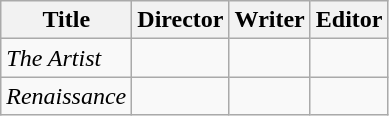<table class="wikitable">
<tr>
<th>Title</th>
<th>Director</th>
<th>Writer</th>
<th>Editor</th>
</tr>
<tr>
<td><em>The Artist</em></td>
<td></td>
<td></td>
<td></td>
</tr>
<tr>
<td><em>Renaissance</em></td>
<td></td>
<td></td>
<td></td>
</tr>
</table>
